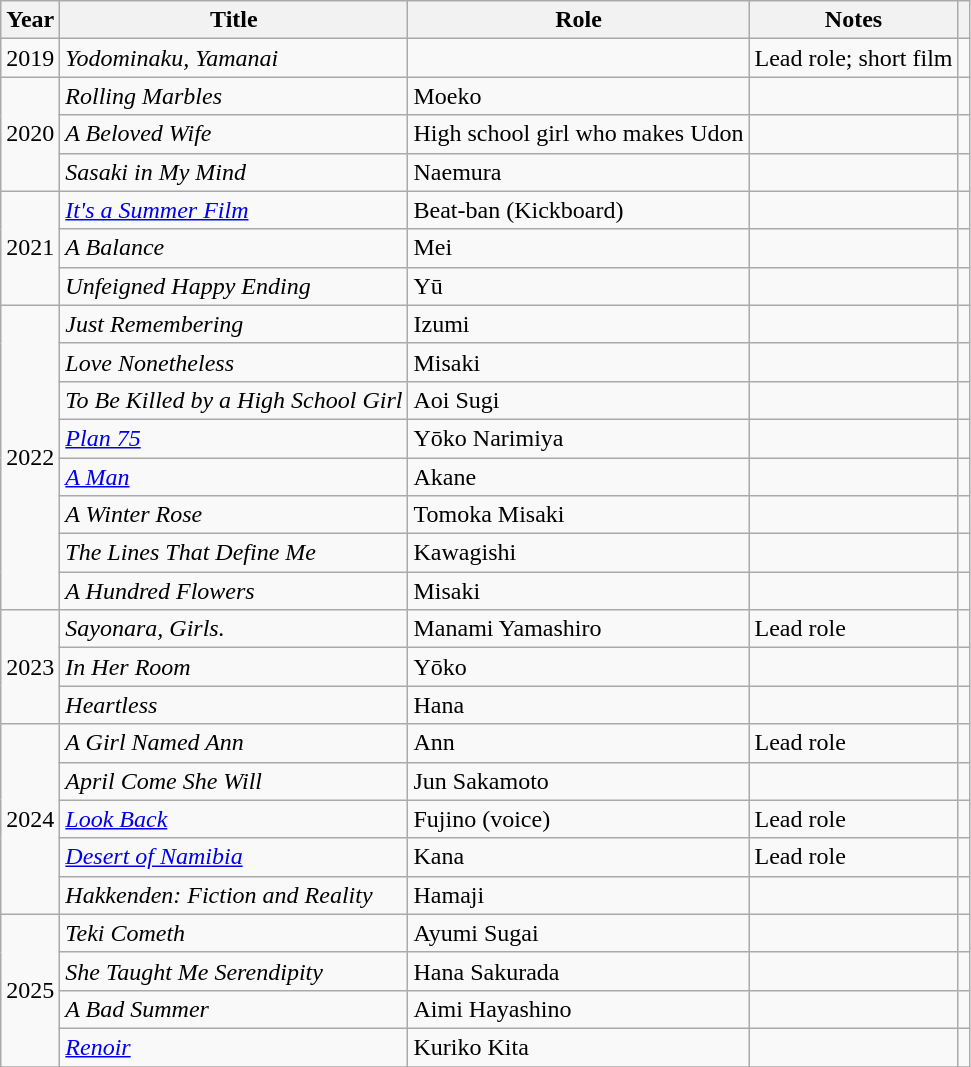<table class="wikitable sortable">
<tr>
<th>Year</th>
<th>Title</th>
<th>Role</th>
<th class="unsortable">Notes</th>
<th class="unsortable"></th>
</tr>
<tr>
<td>2019</td>
<td><em>Yodominaku, Yamanai</em></td>
<td></td>
<td>Lead role; short film</td>
<td></td>
</tr>
<tr>
<td rowspan=3>2020</td>
<td><em>Rolling Marbles</em></td>
<td>Moeko</td>
<td></td>
<td></td>
</tr>
<tr>
<td><em>A Beloved Wife</em></td>
<td>High school girl who makes Udon</td>
<td></td>
<td></td>
</tr>
<tr>
<td><em>Sasaki in My Mind</em></td>
<td>Naemura</td>
<td></td>
<td></td>
</tr>
<tr>
<td rowspan=3>2021</td>
<td><em><a href='#'>It's a Summer Film</a></em></td>
<td>Beat-ban (Kickboard)</td>
<td></td>
<td></td>
</tr>
<tr>
<td><em>A Balance</em></td>
<td>Mei</td>
<td></td>
<td></td>
</tr>
<tr>
<td><em>Unfeigned Happy Ending</em></td>
<td>Yū</td>
<td></td>
<td></td>
</tr>
<tr>
<td rowspan=8>2022</td>
<td><em>Just Remembering</em></td>
<td>Izumi</td>
<td></td>
<td></td>
</tr>
<tr>
<td><em>Love Nonetheless</em></td>
<td>Misaki</td>
<td></td>
<td></td>
</tr>
<tr>
<td><em>To Be Killed by a High School Girl</em></td>
<td>Aoi Sugi</td>
<td></td>
<td></td>
</tr>
<tr>
<td><em><a href='#'>Plan 75</a></em></td>
<td>Yōko Narimiya</td>
<td></td>
<td></td>
</tr>
<tr>
<td><em><a href='#'>A Man</a></em></td>
<td>Akane</td>
<td></td>
<td></td>
</tr>
<tr>
<td><em>A Winter Rose</em></td>
<td>Tomoka Misaki</td>
<td></td>
<td></td>
</tr>
<tr>
<td><em>The Lines That Define Me</em></td>
<td>Kawagishi</td>
<td></td>
<td></td>
</tr>
<tr>
<td><em>A Hundred Flowers</em></td>
<td>Misaki</td>
<td></td>
<td></td>
</tr>
<tr>
<td rowspan=3>2023</td>
<td><em>Sayonara, Girls.</em></td>
<td>Manami Yamashiro</td>
<td>Lead role</td>
<td></td>
</tr>
<tr>
<td><em>In Her Room</em></td>
<td>Yōko</td>
<td></td>
<td></td>
</tr>
<tr>
<td><em>Heartless</em></td>
<td>Hana</td>
<td></td>
<td></td>
</tr>
<tr>
<td rowspan=5>2024</td>
<td><em>A Girl Named Ann</em></td>
<td>Ann</td>
<td>Lead role</td>
<td></td>
</tr>
<tr>
<td><em>April Come She Will</em></td>
<td>Jun Sakamoto</td>
<td></td>
<td></td>
</tr>
<tr>
<td><em><a href='#'>Look Back</a></em></td>
<td>Fujino (voice)</td>
<td>Lead role</td>
<td></td>
</tr>
<tr>
<td><em><a href='#'>Desert of Namibia</a></em></td>
<td>Kana</td>
<td>Lead role</td>
<td></td>
</tr>
<tr>
<td><em>Hakkenden: Fiction and Reality</em></td>
<td>Hamaji</td>
<td></td>
<td></td>
</tr>
<tr>
<td rowspan=4>2025</td>
<td><em>Teki Cometh</em></td>
<td>Ayumi Sugai</td>
<td></td>
<td></td>
</tr>
<tr>
<td><em>She Taught Me Serendipity</em></td>
<td>Hana Sakurada</td>
<td></td>
<td></td>
</tr>
<tr>
<td><em>A Bad Summer</em></td>
<td>Aimi Hayashino</td>
<td></td>
<td></td>
</tr>
<tr>
<td><em><a href='#'>Renoir</a></em></td>
<td>Kuriko Kita</td>
<td></td>
<td></td>
</tr>
<tr>
</tr>
</table>
